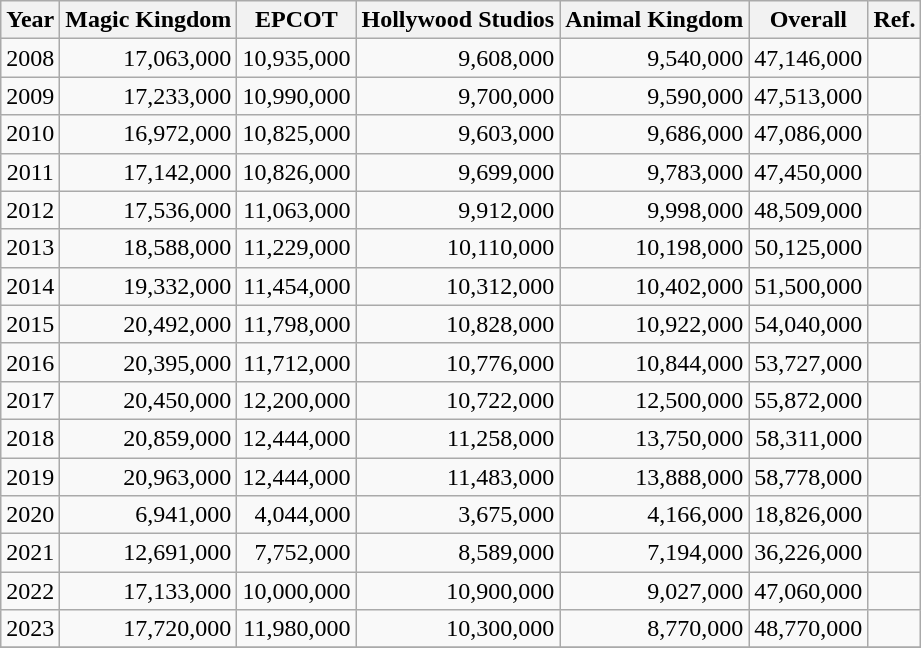<table class="wikitable sortable sticky-header" style="text-align:right">
<tr>
<th>Year</th>
<th>Magic Kingdom</th>
<th>EPCOT</th>
<th>Hollywood Studios</th>
<th>Animal Kingdom</th>
<th>Overall</th>
<th class="unsortable">Ref.</th>
</tr>
<tr>
<td style="text-align:center">2008</td>
<td>17,063,000</td>
<td>10,935,000</td>
<td>9,608,000</td>
<td>9,540,000</td>
<td>47,146,000</td>
<td style="text-align:center"></td>
</tr>
<tr>
<td style="text-align:center">2009</td>
<td>17,233,000</td>
<td>10,990,000</td>
<td>9,700,000</td>
<td>9,590,000</td>
<td>47,513,000</td>
<td style="text-align:center"></td>
</tr>
<tr>
<td style="text-align:center">2010</td>
<td>16,972,000</td>
<td>10,825,000</td>
<td>9,603,000</td>
<td>9,686,000</td>
<td>47,086,000</td>
<td style="text-align:center"></td>
</tr>
<tr>
<td style="text-align:center">2011</td>
<td>17,142,000</td>
<td>10,826,000</td>
<td>9,699,000</td>
<td>9,783,000</td>
<td>47,450,000</td>
<td style="text-align:center"></td>
</tr>
<tr>
<td style="text-align:center">2012</td>
<td>17,536,000</td>
<td>11,063,000</td>
<td>9,912,000</td>
<td>9,998,000</td>
<td>48,509,000</td>
<td style="text-align:center"></td>
</tr>
<tr>
<td style="text-align:center">2013</td>
<td>18,588,000</td>
<td>11,229,000</td>
<td>10,110,000</td>
<td>10,198,000</td>
<td>50,125,000</td>
<td style="text-align:center"></td>
</tr>
<tr>
<td style="text-align:center">2014</td>
<td>19,332,000</td>
<td>11,454,000</td>
<td>10,312,000</td>
<td>10,402,000</td>
<td>51,500,000</td>
<td style="text-align:center"></td>
</tr>
<tr>
<td style="text-align:center">2015</td>
<td>20,492,000</td>
<td>11,798,000</td>
<td>10,828,000</td>
<td>10,922,000</td>
<td>54,040,000</td>
<td style="text-align:center"></td>
</tr>
<tr>
<td style="text-align:center">2016</td>
<td>20,395,000</td>
<td>11,712,000</td>
<td>10,776,000</td>
<td>10,844,000</td>
<td>53,727,000</td>
<td style="text-align:center"></td>
</tr>
<tr>
<td style="text-align:center">2017</td>
<td>20,450,000</td>
<td>12,200,000</td>
<td>10,722,000</td>
<td>12,500,000</td>
<td>55,872,000</td>
<td style="text-align:center"></td>
</tr>
<tr>
<td style="text-align:center">2018</td>
<td>20,859,000</td>
<td>12,444,000</td>
<td>11,258,000</td>
<td>13,750,000</td>
<td>58,311,000</td>
<td style="text-align:center"></td>
</tr>
<tr>
<td style="text-align:center">2019</td>
<td>20,963,000</td>
<td>12,444,000</td>
<td>11,483,000</td>
<td>13,888,000</td>
<td>58,778,000</td>
<td style="text-align:center"></td>
</tr>
<tr>
<td style="text-align:center">2020</td>
<td>6,941,000</td>
<td>4,044,000</td>
<td>3,675,000</td>
<td>4,166,000</td>
<td>18,826,000</td>
<td style="text-align:center"></td>
</tr>
<tr>
<td style="text-align:center">2021</td>
<td>12,691,000</td>
<td>7,752,000</td>
<td>8,589,000</td>
<td>7,194,000</td>
<td>36,226,000</td>
<td style="text-align:center"></td>
</tr>
<tr>
<td style="text-align:center">2022</td>
<td>17,133,000</td>
<td>10,000,000</td>
<td>10,900,000</td>
<td>9,027,000</td>
<td>47,060,000</td>
<td style="text-align:center"></td>
</tr>
<tr>
<td style="text-align:center">2023</td>
<td>17,720,000</td>
<td>11,980,000</td>
<td>10,300,000</td>
<td>8,770,000</td>
<td>48,770,000</td>
<td style="text-align:center"></td>
</tr>
<tr>
</tr>
</table>
